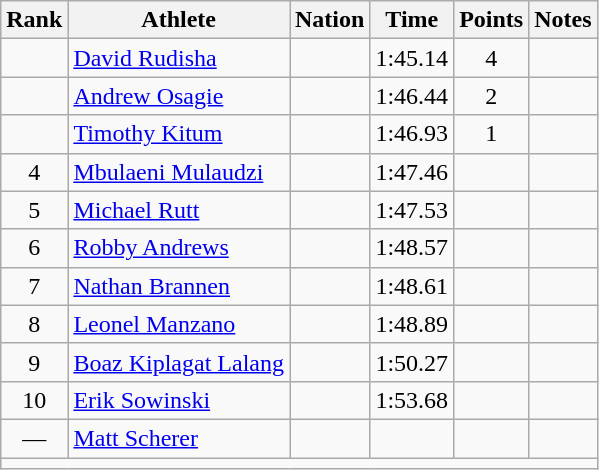<table class="wikitable mw-datatable sortable" style="text-align:center;">
<tr>
<th>Rank</th>
<th>Athlete</th>
<th>Nation</th>
<th>Time</th>
<th>Points</th>
<th>Notes</th>
</tr>
<tr>
<td></td>
<td align=left><a href='#'>David Rudisha</a></td>
<td align=left></td>
<td>1:45.14</td>
<td>4</td>
<td></td>
</tr>
<tr>
<td></td>
<td align=left><a href='#'>Andrew Osagie</a></td>
<td align=left></td>
<td>1:46.44</td>
<td>2</td>
<td></td>
</tr>
<tr>
<td></td>
<td align=left><a href='#'>Timothy Kitum</a></td>
<td align=left></td>
<td>1:46.93</td>
<td>1</td>
<td></td>
</tr>
<tr>
<td>4</td>
<td align=left><a href='#'>Mbulaeni Mulaudzi</a></td>
<td align=left></td>
<td>1:47.46</td>
<td></td>
<td></td>
</tr>
<tr>
<td>5</td>
<td align=left><a href='#'>Michael Rutt</a></td>
<td align=left></td>
<td>1:47.53</td>
<td></td>
<td></td>
</tr>
<tr>
<td>6</td>
<td align=left><a href='#'>Robby Andrews</a></td>
<td align=left></td>
<td>1:48.57</td>
<td></td>
<td></td>
</tr>
<tr>
<td>7</td>
<td align=left><a href='#'>Nathan Brannen</a></td>
<td align=left></td>
<td>1:48.61</td>
<td></td>
<td></td>
</tr>
<tr>
<td>8</td>
<td align=left><a href='#'>Leonel Manzano</a></td>
<td align=left></td>
<td>1:48.89</td>
<td></td>
<td></td>
</tr>
<tr>
<td>9</td>
<td align=left><a href='#'>Boaz Kiplagat Lalang</a></td>
<td align=left></td>
<td>1:50.27</td>
<td></td>
<td></td>
</tr>
<tr>
<td>10</td>
<td align=left><a href='#'>Erik Sowinski</a></td>
<td align=left></td>
<td>1:53.68</td>
<td></td>
<td></td>
</tr>
<tr>
<td>—</td>
<td align=left><a href='#'>Matt Scherer</a></td>
<td align=left></td>
<td></td>
<td></td>
<td></td>
</tr>
<tr class="sortbottom">
<td colspan=6></td>
</tr>
</table>
